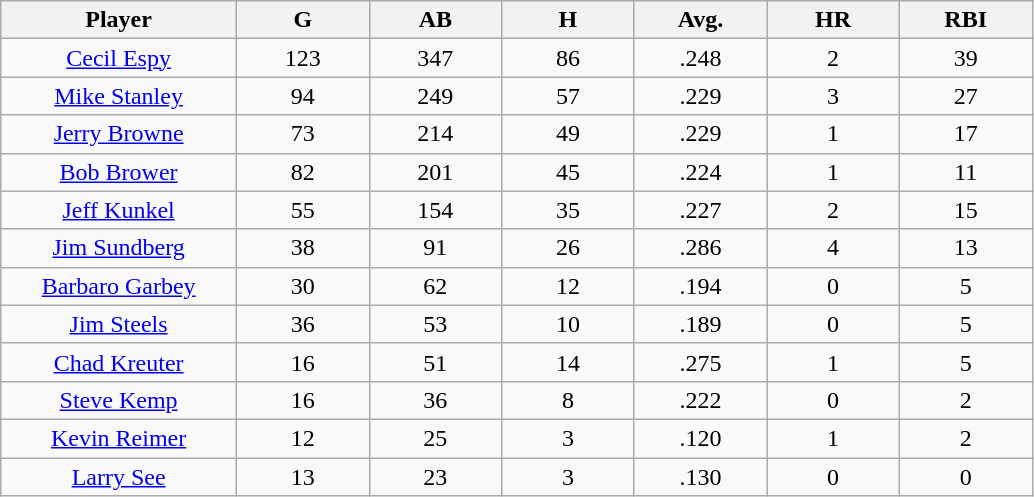<table class="wikitable sortable">
<tr>
<th bgcolor="#DDDDFF" width="16%">Player</th>
<th bgcolor="#DDDDFF" width="9%">G</th>
<th bgcolor="#DDDDFF" width="9%">AB</th>
<th bgcolor="#DDDDFF" width="9%">H</th>
<th bgcolor="#DDDDFF" width="9%">Avg.</th>
<th bgcolor="#DDDDFF" width="9%">HR</th>
<th bgcolor="#DDDDFF" width="9%">RBI</th>
</tr>
<tr align="center">
<td><a href='#'>Cecil Espy</a></td>
<td>123</td>
<td>347</td>
<td>86</td>
<td>.248</td>
<td>2</td>
<td>39</td>
</tr>
<tr align=center>
<td><a href='#'>Mike Stanley</a></td>
<td>94</td>
<td>249</td>
<td>57</td>
<td>.229</td>
<td>3</td>
<td>27</td>
</tr>
<tr align=center>
<td><a href='#'>Jerry Browne</a></td>
<td>73</td>
<td>214</td>
<td>49</td>
<td>.229</td>
<td>1</td>
<td>17</td>
</tr>
<tr align="center">
<td><a href='#'>Bob Brower</a></td>
<td>82</td>
<td>201</td>
<td>45</td>
<td>.224</td>
<td>1</td>
<td>11</td>
</tr>
<tr align=center>
<td><a href='#'>Jeff Kunkel</a></td>
<td>55</td>
<td>154</td>
<td>35</td>
<td>.227</td>
<td>2</td>
<td>15</td>
</tr>
<tr align=center>
<td><a href='#'>Jim Sundberg</a></td>
<td>38</td>
<td>91</td>
<td>26</td>
<td>.286</td>
<td>4</td>
<td>13</td>
</tr>
<tr align=center>
<td><a href='#'>Barbaro Garbey</a></td>
<td>30</td>
<td>62</td>
<td>12</td>
<td>.194</td>
<td>0</td>
<td>5</td>
</tr>
<tr align=center>
<td><a href='#'>Jim Steels</a></td>
<td>36</td>
<td>53</td>
<td>10</td>
<td>.189</td>
<td>0</td>
<td>5</td>
</tr>
<tr align=center>
<td><a href='#'>Chad Kreuter</a></td>
<td>16</td>
<td>51</td>
<td>14</td>
<td>.275</td>
<td>1</td>
<td>5</td>
</tr>
<tr align=center>
<td><a href='#'>Steve Kemp</a></td>
<td>16</td>
<td>36</td>
<td>8</td>
<td>.222</td>
<td>0</td>
<td>2</td>
</tr>
<tr align=center>
<td><a href='#'>Kevin Reimer</a></td>
<td>12</td>
<td>25</td>
<td>3</td>
<td>.120</td>
<td>1</td>
<td>2</td>
</tr>
<tr align=center>
<td><a href='#'>Larry See</a></td>
<td>13</td>
<td>23</td>
<td>3</td>
<td>.130</td>
<td>0</td>
<td>0</td>
</tr>
</table>
